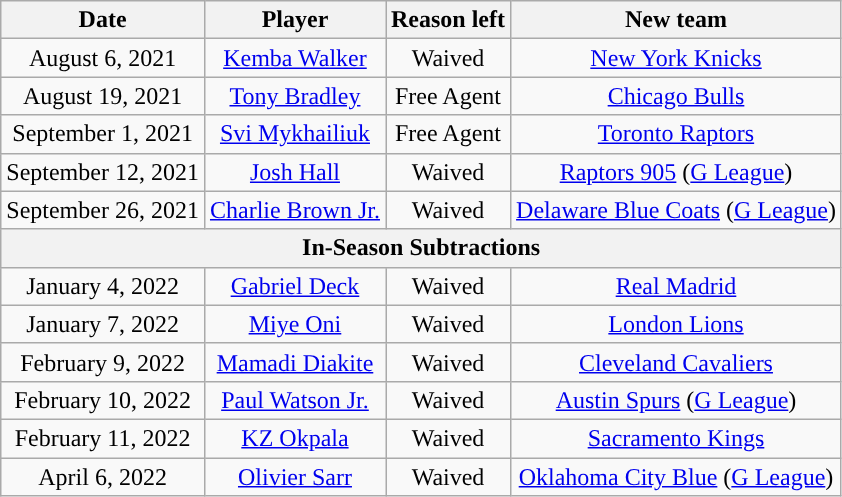<table class="wikitable" style="text-align: center">
<tr>
<th>Date</th>
<th>Player</th>
<th>Reason left</th>
<th>New team</th>
</tr>
<tr style="text-align: center">
<td>August 6, 2021</td>
<td><a href='#'>Kemba Walker</a></td>
<td>Waived</td>
<td><a href='#'>New York Knicks</a></td>
</tr>
<tr style="text-align: center">
<td>August 19, 2021</td>
<td><a href='#'>Tony Bradley</a></td>
<td>Free Agent</td>
<td><a href='#'>Chicago Bulls</a></td>
</tr>
<tr style="text-align: center">
<td>September 1, 2021</td>
<td><a href='#'>Svi Mykhailiuk</a></td>
<td>Free Agent</td>
<td><a href='#'>Toronto Raptors</a></td>
</tr>
<tr style="text-align: center">
<td>September 12, 2021</td>
<td><a href='#'>Josh Hall</a></td>
<td>Waived</td>
<td><a href='#'>Raptors 905</a> (<a href='#'>G League</a>)</td>
</tr>
<tr style="text-align: center">
<td>September 26, 2021</td>
<td><a href='#'>Charlie Brown Jr.</a></td>
<td>Waived</td>
<td><a href='#'>Delaware Blue Coats</a> (<a href='#'>G League</a>)</td>
</tr>
<tr>
<th scope="row" colspan="6" style="text-align:center;”">In-Season Subtractions</th>
</tr>
<tr style="text-align: center">
<td>January 4, 2022</td>
<td><a href='#'>Gabriel Deck</a></td>
<td>Waived</td>
<td> <a href='#'>Real Madrid</a></td>
</tr>
<tr style="text-align: center">
<td>January 7, 2022</td>
<td><a href='#'>Miye Oni</a></td>
<td>Waived</td>
<td> <a href='#'>London Lions</a></td>
</tr>
<tr style="text-align: center">
<td>February 9, 2022</td>
<td><a href='#'>Mamadi Diakite</a></td>
<td>Waived</td>
<td><a href='#'>Cleveland Cavaliers</a></td>
</tr>
<tr style="text-align: center">
<td>February 10, 2022</td>
<td><a href='#'>Paul Watson Jr.</a></td>
<td>Waived</td>
<td><a href='#'>Austin Spurs</a> (<a href='#'>G League</a>)</td>
</tr>
<tr style="text-align: center">
<td>February 11, 2022</td>
<td><a href='#'>KZ Okpala</a></td>
<td>Waived</td>
<td><a href='#'>Sacramento Kings</a></td>
</tr>
<tr style="text-align: center">
<td>April 6, 2022</td>
<td><a href='#'>Olivier Sarr</a></td>
<td>Waived</td>
<td><a href='#'>Oklahoma City Blue</a> (<a href='#'>G League</a>)</td>
</tr>
</table>
